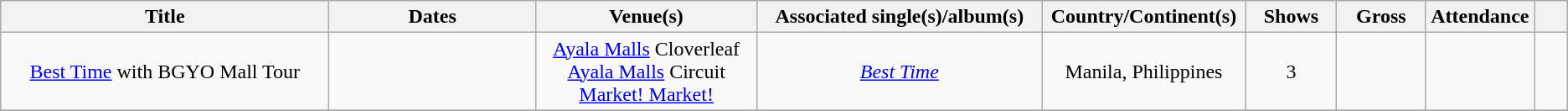<table class="wikitable sortable plainrowheaders" style="text-align:center;">
<tr>
<th scope="col" style="width:25em;">Title</th>
<th scope="col" style="width:15em;">Dates</th>
<th scope="col" style="width:15em;">Venue(s)</th>
<th scope="col" style="width:18em;">Associated single(s)/album(s)</th>
<th scope="col" style="width:10em;">Country/Continent(s)</th>
<th scope="col" style="width:5em;">Shows</th>
<th scope="col" style="width:5em;">Gross</th>
<th scope="col" style="width:5em;">Attendance</th>
<th scope="col" class="unsortable" style="width:2em;"></th>
</tr>
<tr>
<td scope="row" style="text-align:center"><a href='#'>Best Time</a> with BGYO Mall Tour</td>
<td><br><br></td>
<td><a href='#'>Ayala Malls</a> Cloverleaf<br><a href='#'>Ayala Malls</a> Circuit<br><a href='#'>Market! Market!</a></td>
<td><em><a href='#'>Best Time</a></em></td>
<td>Manila, Philippines</td>
<td>3</td>
<td></td>
<td></td>
<td></td>
</tr>
<tr>
</tr>
</table>
